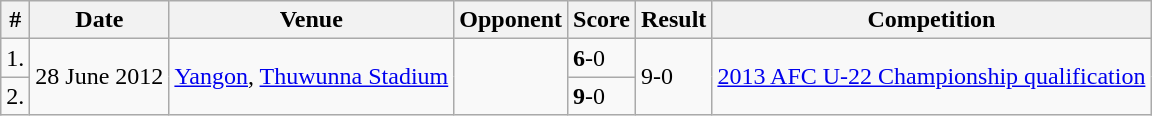<table class="wikitable collapsible collapsed">
<tr>
<th>#</th>
<th>Date</th>
<th>Venue</th>
<th>Opponent</th>
<th>Score</th>
<th>Result</th>
<th>Competition</th>
</tr>
<tr>
<td>1.</td>
<td rowspan="2">28 June 2012</td>
<td rowspan="2"><a href='#'>Yangon</a>, <a href='#'>Thuwunna Stadium</a></td>
<td rowspan="2"></td>
<td><strong>6</strong>-0</td>
<td rowspan="2">9-0</td>
<td rowspan="2"><a href='#'>2013 AFC U-22 Championship qualification</a></td>
</tr>
<tr>
<td>2.</td>
<td><strong>9</strong>-0</td>
</tr>
</table>
